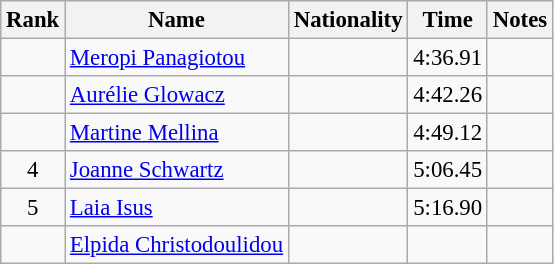<table class="wikitable sortable" style="text-align:center; font-size:95%">
<tr>
<th>Rank</th>
<th>Name</th>
<th>Nationality</th>
<th>Time</th>
<th>Notes</th>
</tr>
<tr>
<td></td>
<td align=left><a href='#'>Meropi Panagiotou</a></td>
<td align=left></td>
<td>4:36.91</td>
<td></td>
</tr>
<tr>
<td></td>
<td align=left><a href='#'>Aurélie Glowacz</a></td>
<td align=left></td>
<td>4:42.26</td>
<td></td>
</tr>
<tr>
<td></td>
<td align=left><a href='#'>Martine Mellina</a></td>
<td align=left></td>
<td>4:49.12</td>
<td></td>
</tr>
<tr>
<td>4</td>
<td align=left><a href='#'>Joanne Schwartz</a></td>
<td align=left></td>
<td>5:06.45</td>
<td></td>
</tr>
<tr>
<td>5</td>
<td align=left><a href='#'>Laia Isus</a></td>
<td align=left></td>
<td>5:16.90</td>
<td></td>
</tr>
<tr>
<td></td>
<td align=left><a href='#'>Elpida Christodoulidou</a></td>
<td align=left></td>
<td></td>
<td></td>
</tr>
</table>
